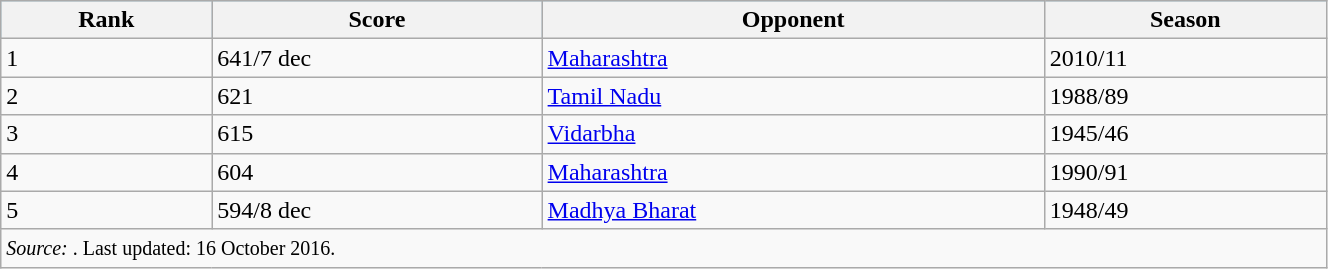<table class="wikitable" width=70%>
<tr bgcolor=#87cef>
<th>Rank</th>
<th>Score</th>
<th>Opponent</th>
<th>Season</th>
</tr>
<tr>
<td>1</td>
<td>641/7 dec</td>
<td><a href='#'>Maharashtra</a></td>
<td>2010/11</td>
</tr>
<tr>
<td>2</td>
<td>621</td>
<td><a href='#'>Tamil Nadu</a></td>
<td>1988/89</td>
</tr>
<tr>
<td>3</td>
<td>615</td>
<td><a href='#'>Vidarbha</a></td>
<td>1945/46</td>
</tr>
<tr>
<td>4</td>
<td>604</td>
<td><a href='#'>Maharashtra</a></td>
<td>1990/91</td>
</tr>
<tr>
<td>5</td>
<td>594/8 dec</td>
<td><a href='#'>Madhya Bharat</a></td>
<td>1948/49</td>
</tr>
<tr>
<td colspan=4><small><em>Source: </em>. Last updated: 16 October 2016.</small></td>
</tr>
</table>
